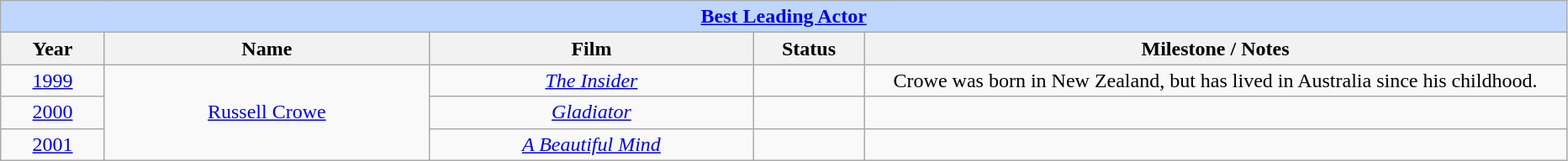<table class="wikitable" style="text-align: center">
<tr ---- bgcolor="#bfd7ff">
<td colspan=5 align=center><strong><a href='#'>Best Leading Actor</a></strong></td>
</tr>
<tr ---- bgcolor="#ebf5ff">
<th width="075">Year</th>
<th width="250">Name</th>
<th width="250">Film</th>
<th width="080">Status</th>
<th width="550">Milestone / Notes</th>
</tr>
<tr>
<td><a href='#'>1999</a></td>
<td rowspan="3"><a href='#'>Russell Crowe</a></td>
<td><em><a href='#'>The Insider</a></em></td>
<td></td>
<td>Crowe was born in New Zealand, but has lived in Australia since his childhood.</td>
</tr>
<tr>
<td><a href='#'>2000</a></td>
<td><em><a href='#'>Gladiator</a></em></td>
<td></td>
<td></td>
</tr>
<tr>
<td><a href='#'>2001</a></td>
<td><em><a href='#'>A Beautiful Mind</a></em></td>
<td></td>
<td></td>
</tr>
</table>
